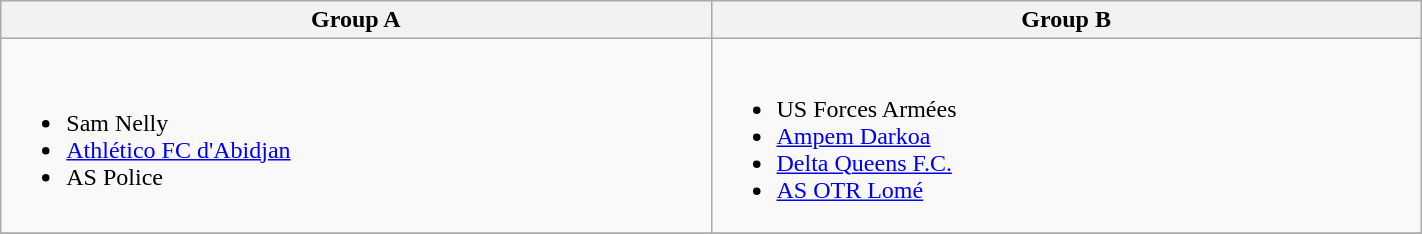<table class="wikitable" style="width:75%;">
<tr>
<th width=25%>Group A</th>
<th width=25%>Group B</th>
</tr>
<tr>
<td><br><ul><li> Sam Nelly</li><li> <a href='#'>Athlético FC d'Abidjan</a></li><li> AS Police</li></ul></td>
<td><br><ul><li> US Forces Armées</li><li> <a href='#'>Ampem Darkoa</a></li><li> <a href='#'>Delta Queens F.C.</a></li><li> <a href='#'>AS OTR Lomé</a></li></ul></td>
</tr>
<tr>
</tr>
</table>
